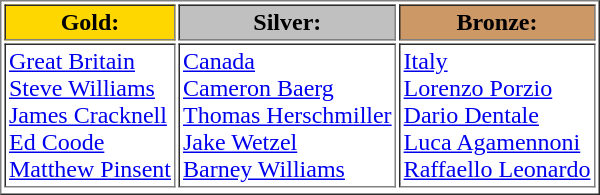<table border="1" Cellpadding="2">
<tr>
<td style="text-align:center;background-color:gold;"><strong>Gold:</strong></td>
<td style="text-align:center;background-color:silver;"><strong>Silver:</strong></td>
<td style="text-align:center;background-color:#CC9966;"><strong>Bronze:</strong></td>
</tr>
<tr>
<td> <a href='#'>Great Britain</a> <br><a href='#'>Steve Williams</a><br><a href='#'>James Cracknell</a><br><a href='#'>Ed Coode</a><br><a href='#'>Matthew Pinsent</a></td>
<td> <a href='#'>Canada</a> <br><a href='#'>Cameron Baerg</a><br><a href='#'>Thomas Herschmiller</a><br><a href='#'>Jake Wetzel</a><br><a href='#'>Barney Williams</a></td>
<td> <a href='#'>Italy</a> <br><a href='#'>Lorenzo Porzio</a><br><a href='#'>Dario Dentale</a><br><a href='#'>Luca Agamennoni</a><br><a href='#'>Raffaello Leonardo</a></td>
</tr>
<tr>
</tr>
</table>
